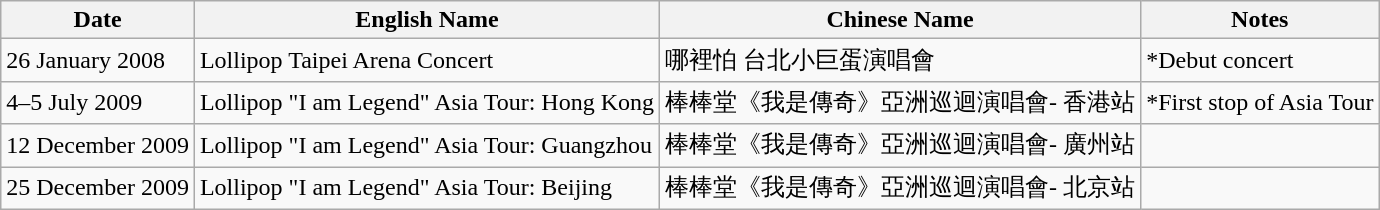<table class="wikitable">
<tr>
<th>Date</th>
<th>English Name</th>
<th>Chinese Name</th>
<th>Notes</th>
</tr>
<tr>
<td>26 January 2008</td>
<td>Lollipop Taipei Arena Concert</td>
<td>哪裡怕 台北小巨蛋演唱會</td>
<td>*Debut concert</td>
</tr>
<tr>
<td>4–5 July 2009</td>
<td>Lollipop "I am Legend" Asia Tour: Hong Kong</td>
<td>棒棒堂《我是傳奇》亞洲巡迴演唱會- 香港站</td>
<td>*First stop of Asia Tour</td>
</tr>
<tr>
<td>12 December 2009</td>
<td>Lollipop "I am Legend" Asia Tour: Guangzhou</td>
<td>棒棒堂《我是傳奇》亞洲巡迴演唱會- 廣州站</td>
<td></td>
</tr>
<tr>
<td>25 December 2009</td>
<td>Lollipop "I am Legend" Asia Tour: Beijing</td>
<td>棒棒堂《我是傳奇》亞洲巡迴演唱會- 北京站</td>
<td></td>
</tr>
</table>
